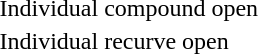<table>
<tr>
<td>Individual compound open</td>
<td></td>
<td></td>
<td></td>
</tr>
<tr>
<td>Individual recurve open</td>
<td></td>
<td></td>
<td></td>
</tr>
</table>
